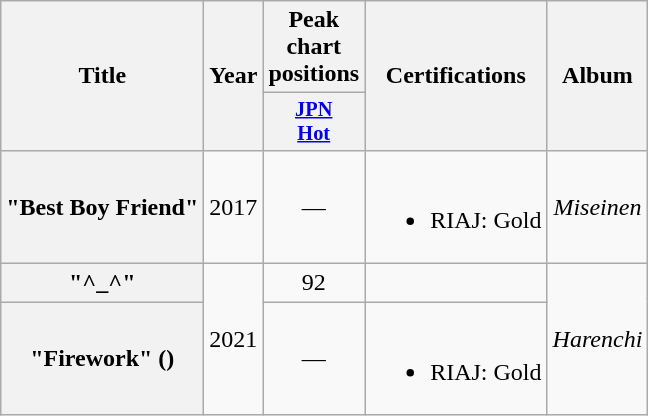<table class="wikitable plainrowheaders" style="text-align:center">
<tr>
<th scope="col" rowspan="2">Title</th>
<th scope="col" rowspan="2">Year</th>
<th scope="col" colspan="1">Peak chart positions</th>
<th scope="col" rowspan="2">Certifications</th>
<th scope="col" rowspan="2">Album</th>
</tr>
<tr>
<th style="width:3em;font-size:85%"><a href='#'>JPN<br>Hot</a><br></th>
</tr>
<tr>
<th scope="row">"Best Boy Friend"</th>
<td>2017</td>
<td>—</td>
<td><br><ul><li>RIAJ: Gold </li></ul></td>
<td><em>Miseinen</em></td>
</tr>
<tr>
<th scope="row">"^_^"</th>
<td rowspan="2">2021</td>
<td>92</td>
<td></td>
<td rowspan="2"><em>Harenchi</em></td>
</tr>
<tr>
<th scope="row">"Firework" ()</th>
<td>—</td>
<td><br><ul><li>RIAJ: Gold </li></ul></td>
</tr>
</table>
